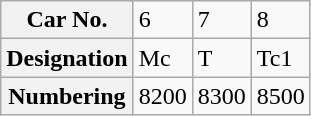<table class="wikitable">
<tr>
<th>Car No.</th>
<td>6</td>
<td>7</td>
<td>8</td>
</tr>
<tr>
<th>Designation</th>
<td>Mc</td>
<td>T</td>
<td>Tc1</td>
</tr>
<tr>
<th>Numbering</th>
<td>8200</td>
<td>8300</td>
<td>8500</td>
</tr>
</table>
